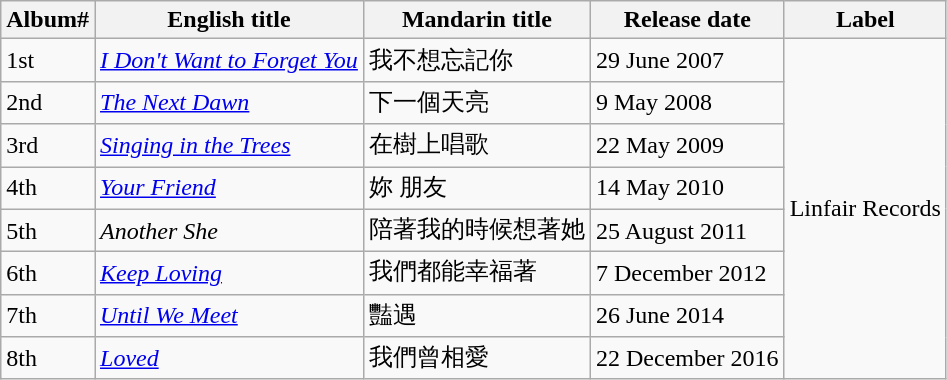<table class="wikitable">
<tr>
<th>Album#</th>
<th>English title</th>
<th>Mandarin title</th>
<th>Release date</th>
<th>Label</th>
</tr>
<tr>
<td>1st</td>
<td><em><a href='#'>I Don't Want to Forget You</a></em></td>
<td>我不想忘記你</td>
<td>29 June 2007</td>
<td rowspan="8">Linfair Records</td>
</tr>
<tr>
<td>2nd</td>
<td><em><a href='#'>The Next Dawn</a></em></td>
<td>下一個天亮</td>
<td>9 May 2008</td>
</tr>
<tr>
<td>3rd</td>
<td><em><a href='#'>Singing in the Trees</a></em></td>
<td>在樹上唱歌</td>
<td>22 May 2009</td>
</tr>
<tr>
<td>4th</td>
<td><em><a href='#'>Your Friend</a></em></td>
<td>妳 朋友</td>
<td>14 May 2010</td>
</tr>
<tr>
<td>5th</td>
<td><em>Another She</em></td>
<td>陪著我的時候想著她</td>
<td>25 August 2011</td>
</tr>
<tr>
<td>6th</td>
<td><em><a href='#'>Keep Loving</a></em></td>
<td>我們都能幸福著</td>
<td>7 December 2012</td>
</tr>
<tr>
<td>7th</td>
<td><em><a href='#'>Until We Meet</a></em></td>
<td>豔遇</td>
<td>26 June 2014</td>
</tr>
<tr>
<td>8th</td>
<td><em><a href='#'>Loved</a></em></td>
<td>我們曾相愛</td>
<td>22 December 2016</td>
</tr>
</table>
